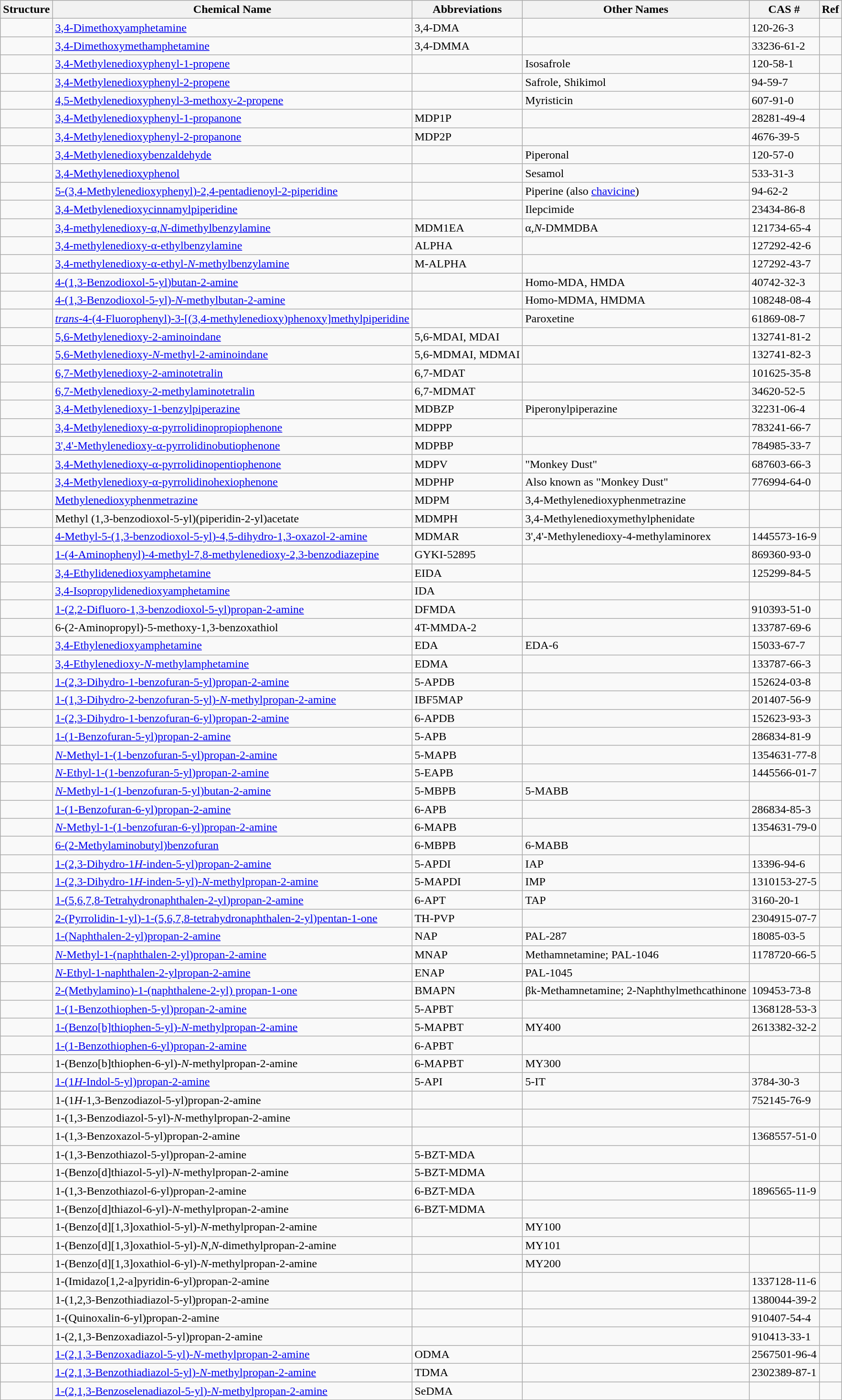<table class="wikitable sticky-header">
<tr>
<th>Structure</th>
<th>Chemical Name</th>
<th>Abbreviations</th>
<th>Other Names</th>
<th>CAS #</th>
<th>Ref</th>
</tr>
<tr>
<td></td>
<td><a href='#'>3,4-Dimethoxyamphetamine</a></td>
<td>3,4-DMA</td>
<td></td>
<td>120-26-3</td>
<td></td>
</tr>
<tr>
<td></td>
<td><a href='#'>3,4-Dimethoxymethamphetamine</a></td>
<td>3,4-DMMA</td>
<td></td>
<td>33236-61-2</td>
<td></td>
</tr>
<tr>
<td></td>
<td><a href='#'>3,4-Methylenedioxyphenyl-1-propene</a></td>
<td></td>
<td>Isosafrole</td>
<td>120-58-1</td>
<td></td>
</tr>
<tr>
<td></td>
<td><a href='#'>3,4-Methylenedioxyphenyl-2-propene</a></td>
<td></td>
<td>Safrole, Shikimol</td>
<td>94-59-7</td>
<td></td>
</tr>
<tr>
<td></td>
<td><a href='#'>4,5-Methylenedioxyphenyl-3-methoxy-2-propene</a></td>
<td></td>
<td>Myristicin</td>
<td>607-91-0</td>
<td></td>
</tr>
<tr>
<td></td>
<td><a href='#'>3,4-Methylenedioxyphenyl-1-propanone</a></td>
<td>MDP1P</td>
<td></td>
<td>28281-49-4</td>
<td></td>
</tr>
<tr>
<td></td>
<td><a href='#'>3,4-Methylenedioxyphenyl-2-propanone</a></td>
<td>MDP2P</td>
<td></td>
<td>4676-39-5</td>
<td></td>
</tr>
<tr>
<td></td>
<td><a href='#'>3,4-Methylenedioxybenzaldehyde</a></td>
<td></td>
<td>Piperonal</td>
<td>120-57-0</td>
<td></td>
</tr>
<tr>
<td></td>
<td><a href='#'>3,4-Methylenedioxyphenol</a></td>
<td></td>
<td>Sesamol</td>
<td>533-31-3</td>
<td></td>
</tr>
<tr>
<td></td>
<td><a href='#'>5-(3,4-Methylenedioxyphenyl)-2,4-pentadienoyl-2-piperidine</a></td>
<td></td>
<td>Piperine (also <a href='#'>chavicine</a>)</td>
<td>94-62-2</td>
<td></td>
</tr>
<tr>
<td></td>
<td><a href='#'>3,4-Methylenedioxycinnamylpiperidine</a></td>
<td></td>
<td>Ilepcimide</td>
<td>23434-86-8</td>
<td></td>
</tr>
<tr>
<td></td>
<td><a href='#'>3,4-methylenedioxy-α,<em>N</em>-dimethylbenzylamine</a></td>
<td>MDM1EA</td>
<td>α,<em>N</em>-DMMDBA</td>
<td>121734-65-4</td>
<td></td>
</tr>
<tr>
<td></td>
<td><a href='#'>3,4-methylenedioxy-α-ethylbenzylamine</a></td>
<td>ALPHA</td>
<td></td>
<td>127292-42-6</td>
<td></td>
</tr>
<tr>
<td></td>
<td><a href='#'>3,4-methylenedioxy-α-ethyl-<em>N</em>-methylbenzylamine</a></td>
<td>M-ALPHA</td>
<td></td>
<td>127292-43-7</td>
<td></td>
</tr>
<tr>
<td></td>
<td><a href='#'>4-(1,3-Benzodioxol-5-yl)butan-2-amine</a></td>
<td></td>
<td>Homo-MDA, HMDA</td>
<td>40742-32-3</td>
<td></td>
</tr>
<tr>
<td></td>
<td><a href='#'>4-(1,3-Benzodioxol-5-yl)-<em>N</em>-methylbutan-2-amine</a></td>
<td></td>
<td>Homo-MDMA, HMDMA</td>
<td>108248-08-4</td>
<td></td>
</tr>
<tr>
<td></td>
<td><a href='#'><em>trans</em>-4-(4-Fluorophenyl)-3-[(3,4-methylenedioxy)phenoxy]methylpiperidine</a></td>
<td></td>
<td>Paroxetine</td>
<td>61869-08-7</td>
<td></td>
</tr>
<tr>
<td></td>
<td><a href='#'>5,6-Methylenedioxy-2-aminoindane</a></td>
<td>5,6-MDAI, MDAI</td>
<td></td>
<td>132741-81-2</td>
<td></td>
</tr>
<tr>
<td></td>
<td><a href='#'>5,6-Methylenedioxy-<em>N</em>-methyl-2-aminoindane</a></td>
<td>5,6-MDMAI, MDMAI</td>
<td></td>
<td>132741-82-3</td>
<td></td>
</tr>
<tr>
<td></td>
<td><a href='#'>6,7-Methylenedioxy-2-aminotetralin</a></td>
<td>6,7-MDAT</td>
<td></td>
<td>101625-35-8</td>
<td></td>
</tr>
<tr>
<td></td>
<td><a href='#'>6,7-Methylenedioxy-2-methylaminotetralin</a></td>
<td>6,7-MDMAT</td>
<td></td>
<td>34620-52-5</td>
<td></td>
</tr>
<tr>
<td></td>
<td><a href='#'>3,4-Methylenedioxy-1-benzylpiperazine</a></td>
<td>MDBZP</td>
<td>Piperonylpiperazine</td>
<td>32231-06-4</td>
<td></td>
</tr>
<tr>
<td></td>
<td><a href='#'>3,4-Methylenedioxy-α-pyrrolidinopropiophenone</a></td>
<td>MDPPP</td>
<td></td>
<td>783241-66-7</td>
<td></td>
</tr>
<tr>
<td></td>
<td><a href='#'>3',4'-Methylenedioxy-α-pyrrolidinobutiophenone</a></td>
<td>MDPBP</td>
<td></td>
<td>784985-33-7</td>
<td></td>
</tr>
<tr>
<td></td>
<td><a href='#'>3,4-Methylenedioxy-α-pyrrolidinopentiophenone</a></td>
<td>MDPV</td>
<td>"Monkey Dust"</td>
<td>687603-66-3</td>
<td></td>
</tr>
<tr>
<td></td>
<td><a href='#'>3,4-Methylenedioxy-α-pyrrolidinohexiophenone</a></td>
<td>MDPHP</td>
<td>Also known as "Monkey Dust"</td>
<td>776994-64-0</td>
<td></td>
</tr>
<tr>
<td></td>
<td><a href='#'>Methylenedioxyphenmetrazine</a></td>
<td>MDPM</td>
<td>3,4-Methylenedioxyphenmetrazine</td>
<td></td>
<td></td>
</tr>
<tr>
<td></td>
<td>Methyl (1,3-benzodioxol-5-yl)(piperidin-2-yl)acetate</td>
<td>MDMPH</td>
<td>3,4-Methylenedioxymethylphenidate</td>
<td></td>
<td></td>
</tr>
<tr>
<td></td>
<td><a href='#'>4-Methyl-5-(1,3-benzodioxol-5-yl)-4,5-dihydro-1,3-oxazol-2-amine</a></td>
<td>MDMAR</td>
<td>3',4'-Methylenedioxy-4-methylaminorex</td>
<td>1445573-16-9</td>
<td></td>
</tr>
<tr>
<td></td>
<td><a href='#'>1-(4-Aminophenyl)-4-methyl-7,8-methylenedioxy-2,3-benzodiazepine</a></td>
<td>GYKI-52895</td>
<td></td>
<td>869360-93-0</td>
<td></td>
</tr>
<tr>
<td></td>
<td><a href='#'>3,4-Ethylidenedioxyamphetamine</a></td>
<td>EIDA</td>
<td></td>
<td>125299-84-5</td>
<td></td>
</tr>
<tr>
<td></td>
<td><a href='#'>3,4-Isopropylidenedioxyamphetamine</a></td>
<td>IDA</td>
<td></td>
<td></td>
<td></td>
</tr>
<tr>
<td></td>
<td><a href='#'>1-(2,2-Difluoro-1,3-benzodioxol-5-yl)propan-2-amine</a></td>
<td>DFMDA</td>
<td></td>
<td>910393-51-0</td>
<td></td>
</tr>
<tr>
<td></td>
<td>6-(2-Aminopropyl)-5-methoxy-1,3-benzoxathiol</td>
<td>4T-MMDA-2</td>
<td></td>
<td>133787-69-6</td>
<td></td>
</tr>
<tr>
<td></td>
<td><a href='#'>3,4-Ethylenedioxyamphetamine</a></td>
<td>EDA</td>
<td>EDA-6</td>
<td>15033-67-7</td>
<td></td>
</tr>
<tr>
<td></td>
<td><a href='#'>3,4-Ethylenedioxy-<em>N</em>-methylamphetamine</a></td>
<td>EDMA</td>
<td></td>
<td>133787-66-3</td>
<td></td>
</tr>
<tr>
<td></td>
<td><a href='#'>1-(2,3-Dihydro-1-benzofuran-5-yl)propan-2-amine</a></td>
<td>5-APDB</td>
<td></td>
<td>152624-03-8</td>
<td></td>
</tr>
<tr>
<td></td>
<td><a href='#'>1-(1,3-Dihydro-2-benzofuran-5-yl)-<em>N</em>-methylpropan-2-amine</a></td>
<td>IBF5MAP</td>
<td></td>
<td>201407-56-9</td>
<td></td>
</tr>
<tr>
<td></td>
<td><a href='#'>1-(2,3-Dihydro-1-benzofuran-6-yl)propan-2-amine</a></td>
<td>6-APDB</td>
<td></td>
<td>152623-93-3</td>
<td></td>
</tr>
<tr>
<td></td>
<td><a href='#'>1-(1-Benzofuran-5-yl)propan-2-amine</a></td>
<td>5-APB</td>
<td></td>
<td>286834-81-9</td>
<td></td>
</tr>
<tr>
<td></td>
<td><a href='#'><em>N</em>-Methyl-1-(1-benzofuran-5-yl)propan-2-amine</a></td>
<td>5-MAPB</td>
<td></td>
<td>1354631-77-8</td>
<td></td>
</tr>
<tr>
<td></td>
<td><a href='#'><em>N</em>-Ethyl-1-(1-benzofuran-5-yl)propan-2-amine</a></td>
<td>5-EAPB</td>
<td></td>
<td>1445566-01-7</td>
<td></td>
</tr>
<tr>
<td></td>
<td><a href='#'><em>N</em>-Methyl-1-(1-benzofuran-5-yl)butan-2-amine</a></td>
<td>5-MBPB</td>
<td>5-MABB</td>
<td></td>
<td></td>
</tr>
<tr>
<td></td>
<td><a href='#'>1-(1-Benzofuran-6-yl)propan-2-amine</a></td>
<td>6-APB</td>
<td></td>
<td>286834-85-3</td>
<td></td>
</tr>
<tr>
<td></td>
<td><a href='#'><em>N</em>-Methyl-1-(1-benzofuran-6-yl)propan-2-amine</a></td>
<td>6-MAPB</td>
<td></td>
<td>1354631-79-0</td>
<td></td>
</tr>
<tr>
<td></td>
<td><a href='#'>6-(2-Methylaminobutyl)benzofuran</a></td>
<td>6-MBPB</td>
<td>6-MABB</td>
<td></td>
<td></td>
</tr>
<tr>
<td></td>
<td><a href='#'>1-(2,3-Dihydro-1<em>H</em>-inden-5-yl)propan-2-amine</a></td>
<td>5-APDI</td>
<td>IAP</td>
<td>13396-94-6</td>
<td></td>
</tr>
<tr>
<td></td>
<td><a href='#'>1-(2,3-Dihydro-1<em>H</em>-inden-5-yl)-<em>N</em>-methylpropan-2-amine</a></td>
<td>5-MAPDI</td>
<td>IMP</td>
<td>1310153-27-5</td>
<td></td>
</tr>
<tr>
<td></td>
<td><a href='#'>1-(5,6,7,8-Tetrahydronaphthalen-2-yl)propan-2-amine</a></td>
<td>6-APT</td>
<td>TAP</td>
<td>3160-20-1</td>
<td></td>
</tr>
<tr>
<td></td>
<td><a href='#'>2-(Pyrrolidin-1-yl)-1-(5,6,7,8-tetrahydronaphthalen-2-yl)pentan-1-one</a></td>
<td>TH-PVP</td>
<td></td>
<td>2304915-07-7</td>
<td></td>
</tr>
<tr>
<td></td>
<td><a href='#'>1-(Naphthalen-2-yl)propan-2-amine</a></td>
<td>NAP</td>
<td>PAL-287</td>
<td>18085-03-5</td>
<td></td>
</tr>
<tr>
<td></td>
<td><a href='#'><em>N</em>-Methyl-1-(naphthalen-2-yl)propan-2-amine</a></td>
<td>MNAP</td>
<td>Methamnetamine; PAL-1046</td>
<td>1178720-66-5</td>
<td></td>
</tr>
<tr>
<td></td>
<td><a href='#'><em>N</em>-Ethyl-1-naphthalen-2-ylpropan-2-amine</a></td>
<td>ENAP</td>
<td>PAL-1045</td>
<td></td>
<td></td>
</tr>
<tr>
<td></td>
<td><a href='#'>2-(Methylamino)-1-(naphthalene-2-yl) propan-1-one</a></td>
<td>BMAPN</td>
<td>βk-Methamnetamine; 2-Naphthylmethcathinone</td>
<td>109453-73-8</td>
<td></td>
</tr>
<tr>
<td></td>
<td><a href='#'>1-(1-Benzothiophen-5-yl)propan-2-amine</a></td>
<td>5-APBT</td>
<td></td>
<td>1368128-53-3</td>
<td></td>
</tr>
<tr>
<td></td>
<td><a href='#'>1-(Benzo[b]thiophen-5-yl)-<em>N</em>-methylpropan-2-amine</a></td>
<td>5-MAPBT</td>
<td>MY400</td>
<td>2613382-32-2</td>
<td></td>
</tr>
<tr>
<td></td>
<td><a href='#'>1-(1-Benzothiophen-6-yl)propan-2-amine</a></td>
<td>6-APBT</td>
<td></td>
<td></td>
</tr>
<tr>
<td></td>
<td>1-(Benzo[b]thiophen-6-yl)-<em>N</em>-methylpropan-2-amine</td>
<td>6-MAPBT</td>
<td>MY300</td>
<td></td>
<td></td>
</tr>
<tr>
<td></td>
<td><a href='#'>1-(1<em>H</em>-Indol-5-yl)propan-2-amine</a></td>
<td>5-API</td>
<td>5-IT</td>
<td>3784-30-3</td>
<td></td>
</tr>
<tr>
<td></td>
<td>1-(1<em>H</em>-1,3-Benzodiazol-5-yl)propan-2-amine</td>
<td></td>
<td></td>
<td>752145-76-9</td>
<td></td>
</tr>
<tr>
<td></td>
<td>1-(1,3-Benzodiazol-5-yl)-<em>N</em>-methylpropan-2-amine</td>
<td></td>
<td></td>
<td></td>
<td></td>
</tr>
<tr>
<td></td>
<td>1-(1,3-Benzoxazol-5-yl)propan-2-amine</td>
<td></td>
<td></td>
<td>1368557-51-0</td>
<td></td>
</tr>
<tr>
<td></td>
<td>1-(1,3-Benzothiazol-5-yl)propan-2-amine</td>
<td>5-BZT-MDA</td>
<td></td>
<td></td>
<td></td>
</tr>
<tr>
<td></td>
<td>1-(Benzo[d]thiazol-5-yl)-<em>N</em>-methylpropan-2-amine</td>
<td>5-BZT-MDMA</td>
<td></td>
<td></td>
<td></td>
</tr>
<tr>
<td></td>
<td>1-(1,3-Benzothiazol-6-yl)propan-2-amine</td>
<td>6-BZT-MDA</td>
<td></td>
<td>1896565-11-9</td>
<td></td>
</tr>
<tr>
<td></td>
<td>1-(Benzo[d]thiazol-6-yl)-<em>N</em>-methylpropan-2-amine</td>
<td>6-BZT-MDMA</td>
<td></td>
<td></td>
<td></td>
</tr>
<tr>
<td></td>
<td>1-(Benzo[d][1,3]oxathiol-5-yl)-<em>N</em>-methylpropan-2-amine</td>
<td></td>
<td>MY100</td>
<td></td>
<td></td>
</tr>
<tr>
<td></td>
<td>1-(Benzo[d][1,3]oxathiol-5-yl)-<em>N</em>,<em>N</em>-dimethylpropan-2-amine</td>
<td></td>
<td>MY101</td>
<td></td>
<td></td>
</tr>
<tr>
<td></td>
<td>1-(Benzo[d][1,3]oxathiol-6-yl)-<em>N</em>-methylpropan-2-amine</td>
<td></td>
<td>MY200</td>
<td></td>
<td></td>
</tr>
<tr>
<td></td>
<td>1-(Imidazo[1,2-a]pyridin-6-yl)propan-2-amine</td>
<td></td>
<td></td>
<td>1337128-11-6</td>
<td></td>
</tr>
<tr>
<td></td>
<td>1-(1,2,3-Benzothiadiazol-5-yl)propan-2-amine</td>
<td></td>
<td></td>
<td>1380044-39-2</td>
<td></td>
</tr>
<tr>
<td></td>
<td>1-(Quinoxalin-6-yl)propan-2-amine</td>
<td></td>
<td></td>
<td>910407-54-4</td>
<td></td>
</tr>
<tr>
<td></td>
<td>1-(2,1,3-Benzoxadiazol-5-yl)propan-2-amine</td>
<td></td>
<td></td>
<td>910413-33-1</td>
<td></td>
</tr>
<tr>
<td></td>
<td><a href='#'>1-(2,1,3-Benzoxadiazol-5-yl)-<em>N</em>-methylpropan-2-amine</a></td>
<td>ODMA</td>
<td></td>
<td>2567501-96-4</td>
<td></td>
</tr>
<tr>
<td></td>
<td><a href='#'>1-(2,1,3-Benzothiadiazol-5-yl)-<em>N</em>-methylpropan-2-amine</a></td>
<td>TDMA</td>
<td></td>
<td>2302389-87-1</td>
<td></td>
</tr>
<tr>
<td></td>
<td><a href='#'>1-(2,1,3-Benzoselenadiazol-5-yl)-<em>N</em>-methylpropan-2-amine</a></td>
<td>SeDMA</td>
<td></td>
<td></td>
<td></td>
</tr>
<tr>
</tr>
</table>
